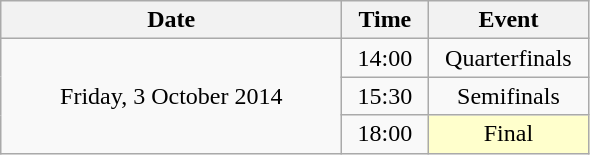<table class = "wikitable" style="text-align:center;">
<tr>
<th width=220>Date</th>
<th width=50>Time</th>
<th width=100>Event</th>
</tr>
<tr>
<td rowspan=3>Friday, 3 October 2014</td>
<td>14:00</td>
<td>Quarterfinals</td>
</tr>
<tr>
<td>15:30</td>
<td>Semifinals</td>
</tr>
<tr>
<td>18:00</td>
<td bgcolor=ffffcc>Final</td>
</tr>
</table>
